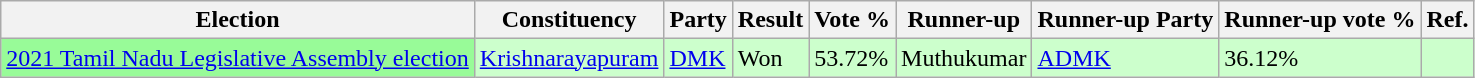<table class="wikitable">
<tr>
<th>Election</th>
<th>Constituency</th>
<th>Party</th>
<th>Result</th>
<th>Vote %</th>
<th>Runner-up</th>
<th>Runner-up Party</th>
<th>Runner-up vote %</th>
<th>Ref.</th>
</tr>
<tr style="background:#cfc;">
<td bgcolor=#98FB98><a href='#'>2021 Tamil Nadu Legislative Assembly election</a></td>
<td><a href='#'>Krishnarayapuram</a></td>
<td><a href='#'>DMK</a></td>
<td>Won</td>
<td>53.72%</td>
<td>Muthukumar</td>
<td><a href='#'>ADMK</a></td>
<td>36.12%</td>
<td></td>
</tr>
</table>
